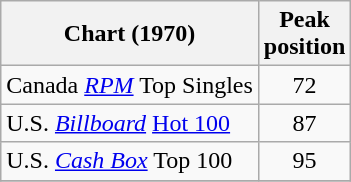<table class="wikitable">
<tr>
<th align="left">Chart (1970)</th>
<th align="left">Peak<br>position</th>
</tr>
<tr>
<td>Canada <em><a href='#'>RPM</a></em> Top Singles</td>
<td style="text-align:center;">72</td>
</tr>
<tr>
<td>U.S. <em><a href='#'>Billboard</a></em> <a href='#'>Hot 100</a></td>
<td style="text-align:center;">87</td>
</tr>
<tr>
<td>U.S. <em><a href='#'>Cash Box</a></em> Top 100</td>
<td style="text-align:center;">95</td>
</tr>
<tr>
</tr>
</table>
